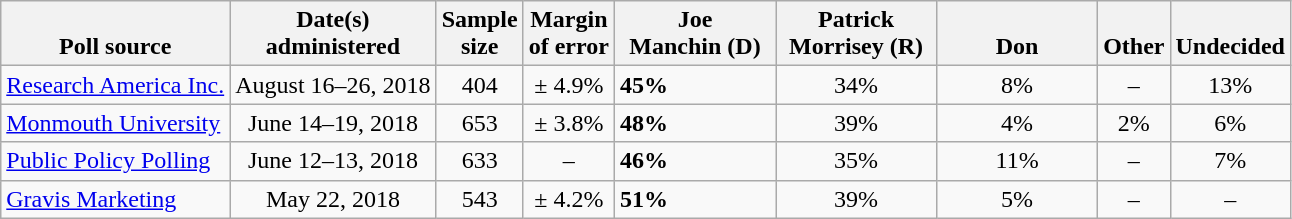<table class="wikitable">
<tr valign=bottom>
<th>Poll source</th>
<th>Date(s)<br>administered</th>
<th>Sample<br>size</th>
<th>Margin<br>of error</th>
<th style="width:100px;">Joe<br>Manchin (D)</th>
<th style="width:100px;">Patrick<br>Morrisey (R)</th>
<th style="width:100px;">Don<br></th>
<th>Other</th>
<th>Undecided</th>
</tr>
<tr>
<td><a href='#'>Research America Inc.</a></td>
<td align=center>August 16–26, 2018</td>
<td align=center>404</td>
<td align=center>± 4.9%</td>
<td><strong>45%</strong></td>
<td align=center>34%</td>
<td align=center>8%</td>
<td align=center>–</td>
<td align=center>13%</td>
</tr>
<tr>
<td><a href='#'>Monmouth University</a></td>
<td align=center>June 14–19, 2018</td>
<td align=center>653</td>
<td align=center>± 3.8%</td>
<td><strong>48%</strong></td>
<td align=center>39%</td>
<td align=center>4%</td>
<td align=center>2%</td>
<td align=center>6%</td>
</tr>
<tr>
<td><a href='#'>Public Policy Polling</a></td>
<td align=center>June 12–13, 2018</td>
<td align=center>633</td>
<td align=center>–</td>
<td><strong>46%</strong></td>
<td align=center>35%</td>
<td align=center>11%</td>
<td align=center>–</td>
<td align=center>7%</td>
</tr>
<tr>
<td><a href='#'>Gravis Marketing</a></td>
<td align=center>May 22, 2018</td>
<td align=center>543</td>
<td align=center>± 4.2%</td>
<td><strong>51%</strong></td>
<td align=center>39%</td>
<td align=center>5%</td>
<td align=center>–</td>
<td align=center>–</td>
</tr>
</table>
